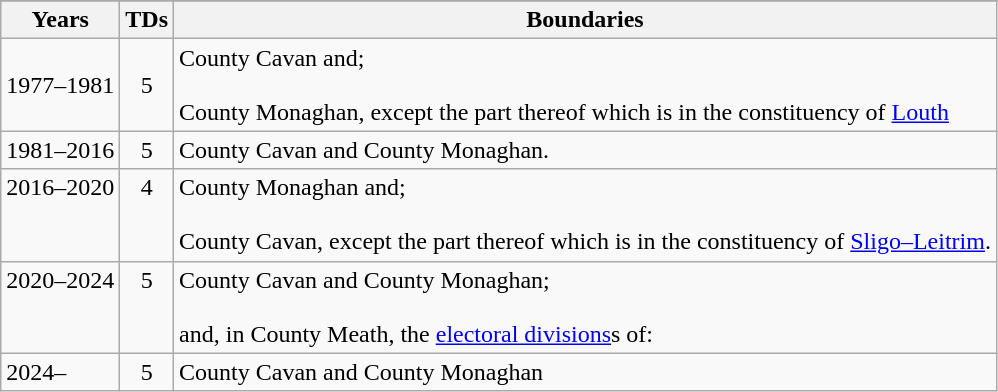<table class="wikitable">
<tr bgcolor="green">
</tr>
<tr>
<th>Years</th>
<th>TDs</th>
<th>Boundaries</th>
</tr>
<tr>
<td><span>1977–1981</span></td>
<td align="center">5</td>
<td>County Cavan and;<br><br>County Monaghan, except the part thereof which is in the constituency of <a href='#'>Louth</a></td>
</tr>
<tr valign="top">
<td><span>1981–2016</span></td>
<td align="center">5</td>
<td>County Cavan and County Monaghan.</td>
</tr>
<tr valign="top">
<td><span>2016–2020</span></td>
<td align="center">4</td>
<td>County Monaghan and;<br><br>County Cavan, except the part thereof which is in the constituency of <a href='#'>Sligo–Leitrim</a>.</td>
</tr>
<tr valign="top">
<td><span>2020–2024</span></td>
<td align="center">5</td>
<td>County Cavan and County Monaghan;<br><br>and, in County Meath, the <a href='#'>electoral divisions</a>s of:</td>
</tr>
<tr valign="top">
<td><span>2024–</span></td>
<td align="center">5</td>
<td>County Cavan and County Monaghan</td>
</tr>
</table>
